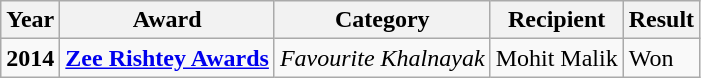<table class="wikitable">
<tr>
<th>Year</th>
<th>Award</th>
<th>Category</th>
<th>Recipient</th>
<th>Result</th>
</tr>
<tr>
<td rowspan="11"><strong>2014</strong></td>
<td rowspan="4"><strong><a href='#'>Zee Rishtey Awards</a></strong></td>
<td><em>Favourite Khalnayak</em></td>
<td rowspan="11">Mohit Malik</td>
<td>Won</td>
</tr>
</table>
